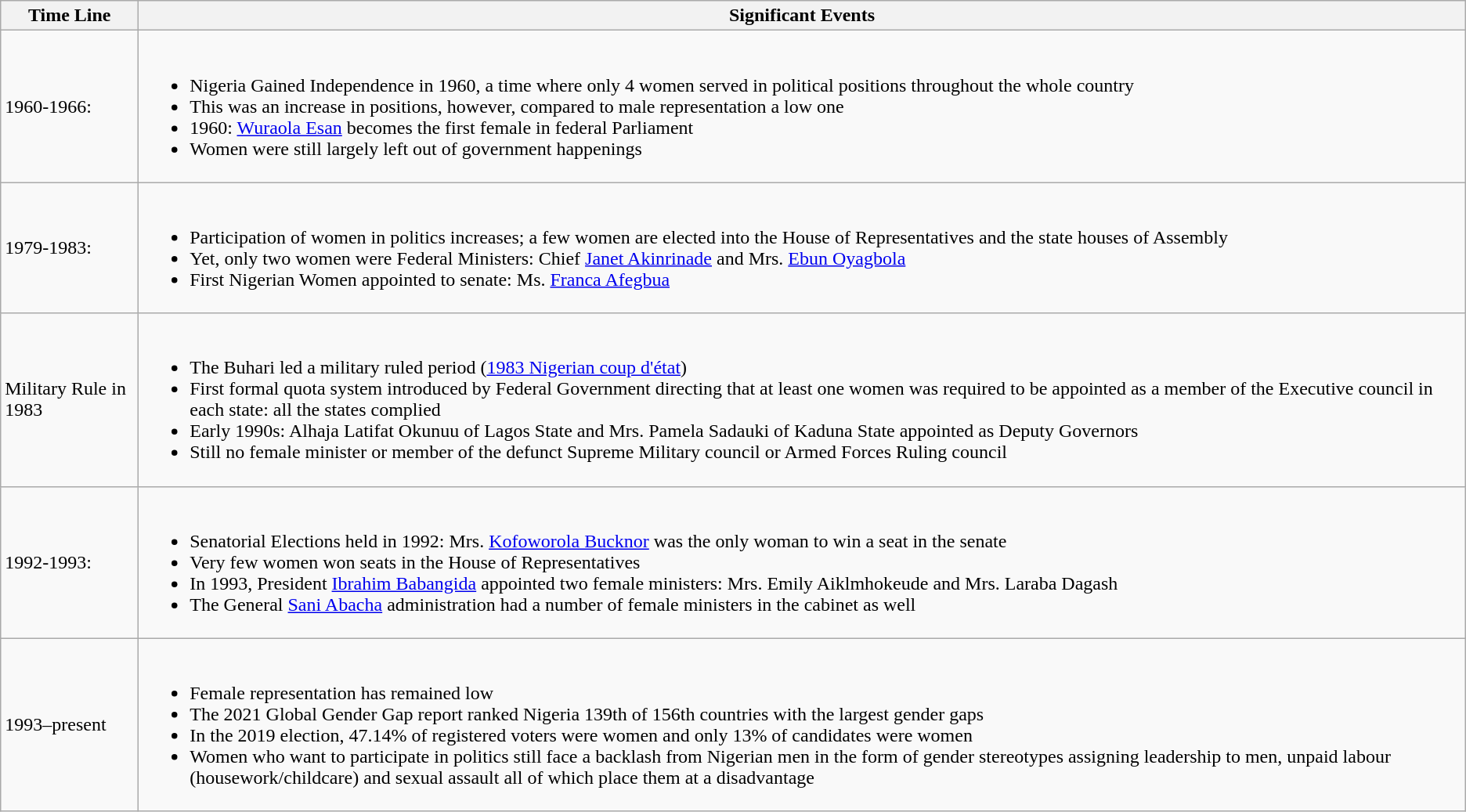<table class="wikitable">
<tr>
<th>Time Line</th>
<th>Significant Events</th>
</tr>
<tr>
<td>1960-1966: </td>
<td><br><ul><li>Nigeria Gained Independence in 1960, a time where only 4 women served in political positions throughout the whole country</li><li>This was an increase in positions, however, compared to male representation a low one</li><li>1960: <a href='#'>Wuraola Esan</a> becomes the first female in federal Parliament</li><li>Women were still largely left out of government happenings</li></ul></td>
</tr>
<tr>
<td>1979-1983: </td>
<td><br><ul><li>Participation of women in politics increases; a few women are elected into the House of Representatives and the state houses of Assembly</li><li>Yet, only two women were Federal Ministers: Chief <a href='#'>Janet Akinrinade</a> and Mrs. <a href='#'>Ebun Oyagbola</a></li><li>First Nigerian Women appointed to senate: Ms. <a href='#'>Franca Afegbua</a></li></ul></td>
</tr>
<tr>
<td>Military Rule in 1983</td>
<td><br><ul><li>The Buhari led a military ruled period (<a href='#'>1983 Nigerian coup d'état</a>)</li><li>First formal quota system introduced by Federal Government directing that at least one women was required to be appointed as a member of the Executive council in each state: all the states complied</li><li>Early 1990s: Alhaja Latifat Okunuu of Lagos State and Mrs. Pamela Sadauki of Kaduna State appointed as Deputy Governors</li><li>Still no female minister or member of the defunct Supreme Military council or Armed Forces Ruling council</li></ul></td>
</tr>
<tr>
<td>1992-1993: </td>
<td><br><ul><li>Senatorial Elections held in 1992: Mrs. <a href='#'>Kofoworola Bucknor</a> was the only woman to win a seat in the senate</li><li>Very few women won seats in the House of Representatives</li><li>In 1993, President <a href='#'>Ibrahim Babangida</a> appointed two female ministers: Mrs. Emily Aiklmhokeude and Mrs. Laraba Dagash</li><li>The General <a href='#'>Sani Abacha</a> administration had a number of female ministers in the cabinet as well</li></ul></td>
</tr>
<tr>
<td>1993–present</td>
<td><br><ul><li>Female representation has remained low</li><li>The 2021 Global Gender Gap report ranked Nigeria 139th of 156th countries with the largest gender gaps</li><li>In the 2019 election, 47.14% of registered voters were women and only 13% of candidates were women</li><li>Women who want to participate in politics still face a backlash from Nigerian men in the form of gender stereotypes assigning leadership to men, unpaid labour (housework/childcare) and sexual assault all of which place them at a disadvantage</li></ul></td>
</tr>
</table>
